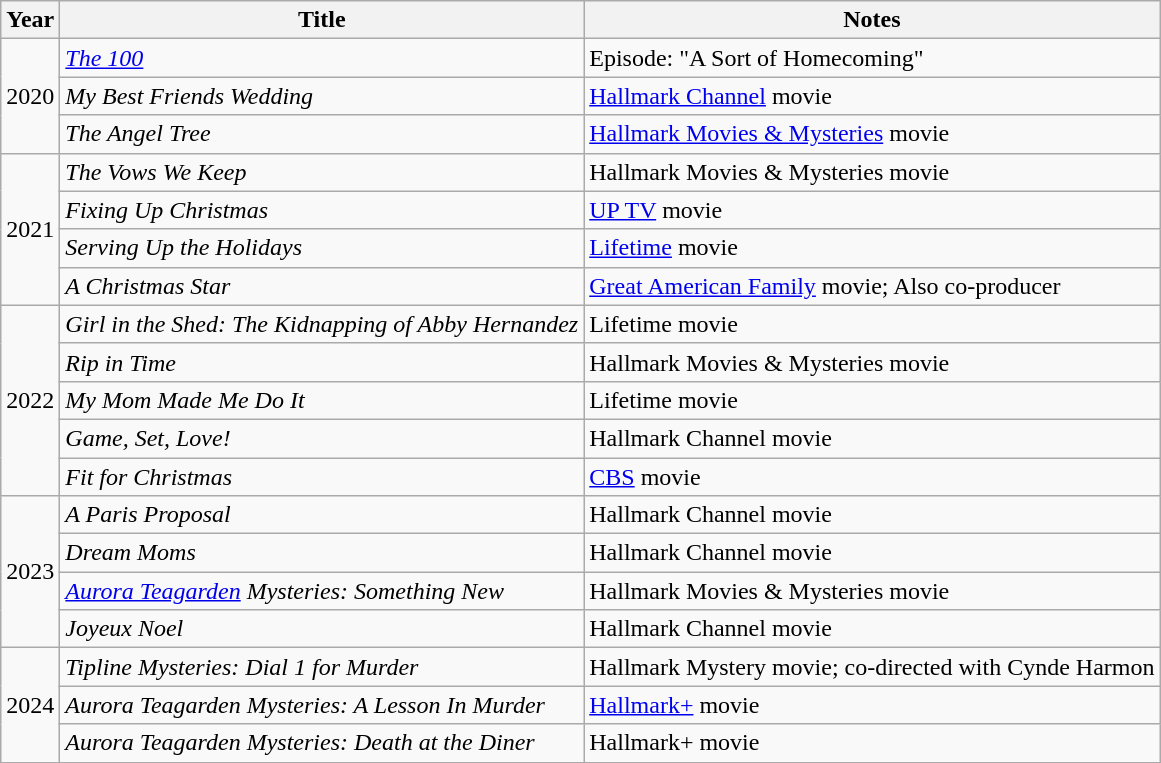<table class="wikitable sortable">
<tr>
<th>Year</th>
<th>Title</th>
<th class="unsortable">Notes</th>
</tr>
<tr>
<td rowspan="3">2020</td>
<td data-sort-value="100, The"><em><a href='#'>The 100</a></em></td>
<td>Episode: "A Sort of Homecoming"</td>
</tr>
<tr>
<td><em>My Best Friends Wedding</em></td>
<td><a href='#'>Hallmark Channel</a> movie</td>
</tr>
<tr>
<td data-sort-value="Angel Tree, The"><em>The Angel Tree</em></td>
<td><a href='#'>Hallmark Movies & Mysteries</a> movie</td>
</tr>
<tr>
<td rowspan="4">2021</td>
<td data-sort-value="Vows We Keep, The"><em>The Vows We Keep</em></td>
<td>Hallmark Movies & Mysteries movie</td>
</tr>
<tr>
<td><em>Fixing Up Christmas</em></td>
<td><a href='#'>UP TV</a> movie</td>
</tr>
<tr>
<td><em>Serving Up the Holidays</em></td>
<td><a href='#'>Lifetime</a> movie</td>
</tr>
<tr>
<td data-sort-value="Christmas Star, A"><em>A Christmas Star</em></td>
<td><a href='#'>Great American Family</a> movie; Also co-producer</td>
</tr>
<tr>
<td rowspan="5">2022</td>
<td><em>Girl in the Shed: The Kidnapping of Abby Hernandez</em></td>
<td>Lifetime movie</td>
</tr>
<tr>
<td><em>Rip in Time</em></td>
<td>Hallmark Movies & Mysteries movie</td>
</tr>
<tr>
<td><em>My Mom Made Me Do It</em></td>
<td>Lifetime movie</td>
</tr>
<tr>
<td><em>Game, Set, Love!</em></td>
<td>Hallmark Channel movie</td>
</tr>
<tr>
<td><em>Fit for Christmas</em></td>
<td><a href='#'>CBS</a> movie</td>
</tr>
<tr>
<td rowspan="4">2023</td>
<td><em>A Paris Proposal</em></td>
<td>Hallmark Channel movie</td>
</tr>
<tr>
<td><em>Dream Moms</em></td>
<td>Hallmark Channel movie</td>
</tr>
<tr>
<td><em><a href='#'>Aurora Teagarden</a> Mysteries: Something New</em></td>
<td>Hallmark Movies & Mysteries movie</td>
</tr>
<tr>
<td><em>Joyeux Noel</em></td>
<td>Hallmark Channel movie</td>
</tr>
<tr>
<td rowspan="3">2024</td>
<td><em>Tipline Mysteries: Dial 1 for Murder</em></td>
<td>Hallmark Mystery movie; co-directed with Cynde Harmon</td>
</tr>
<tr>
<td><em>Aurora Teagarden Mysteries: A Lesson In Murder</em></td>
<td><a href='#'>Hallmark+</a> movie</td>
</tr>
<tr>
<td><em>Aurora Teagarden Mysteries: Death at the Diner</em></td>
<td>Hallmark+ movie</td>
</tr>
<tr>
</tr>
</table>
